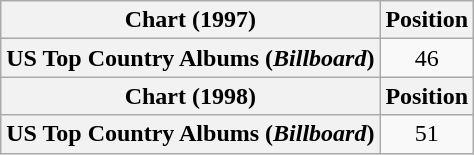<table class="wikitable plainrowheaders" style="text-align:center">
<tr>
<th scope="col">Chart (1997)</th>
<th scope="col">Position</th>
</tr>
<tr>
<th scope="row">US Top Country Albums (<em>Billboard</em>)</th>
<td>46</td>
</tr>
<tr>
<th scope="col">Chart (1998)</th>
<th scope="col">Position</th>
</tr>
<tr>
<th scope="row">US Top Country Albums (<em>Billboard</em>)</th>
<td>51</td>
</tr>
</table>
